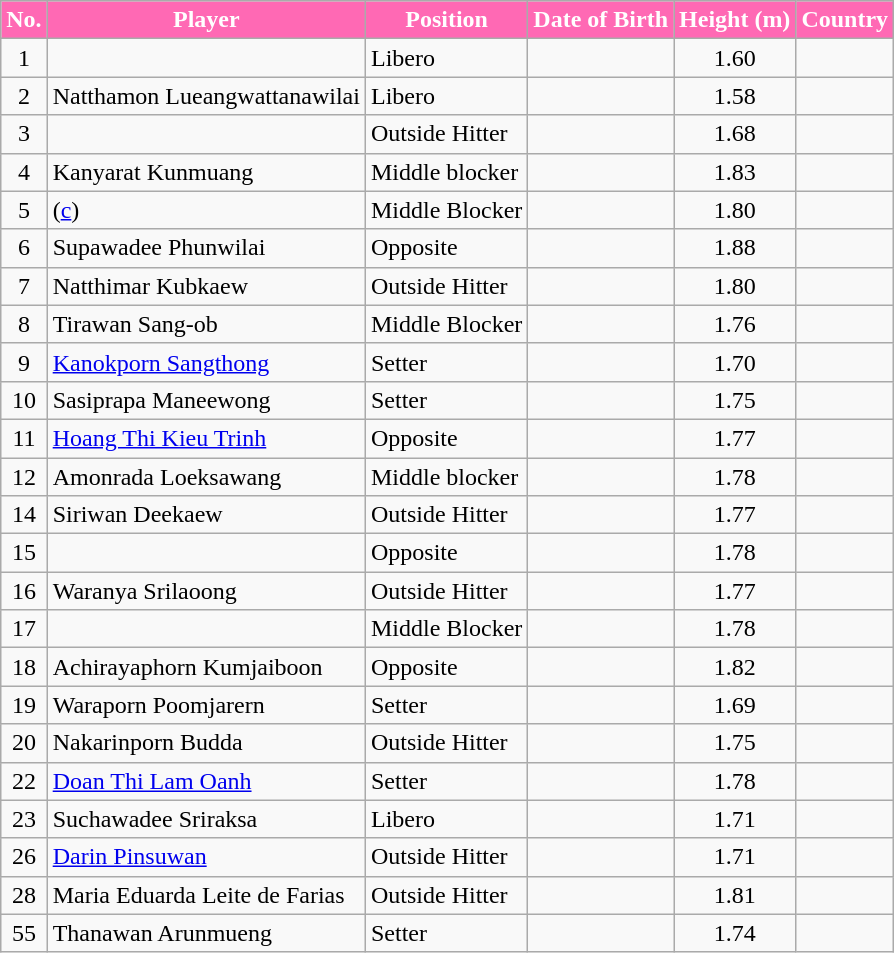<table class="wikitable sortable">
<tr>
<th style="color:#FFFFFF; background:#FF69B4;">No.</th>
<th style="color:#FFFFFF; background:#FF69B4;">Player</th>
<th style="color:#FFFFFF; background:#FF69B4;">Position</th>
<th style="color:#FFFFFF; background:#FF69B4;">Date of Birth</th>
<th style="color:#FFFFFF; background:#FF69B4;">Height (m)</th>
<th style="color:#FFFFFF; background:#FF69B4;">Country</th>
</tr>
<tr>
<td align="center">1</td>
<td></td>
<td>Libero</td>
<td></td>
<td align="center">1.60</td>
<td></td>
</tr>
<tr>
<td align="center">2</td>
<td>Natthamon Lueangwattanawilai</td>
<td>Libero</td>
<td></td>
<td align="center">1.58</td>
<td></td>
</tr>
<tr>
<td align="center">3</td>
<td></td>
<td>Outside Hitter</td>
<td></td>
<td align="center">1.68</td>
<td></td>
</tr>
<tr>
<td align="center">4</td>
<td>Kanyarat Kunmuang</td>
<td>Middle blocker</td>
<td></td>
<td align="center">1.83</td>
<td></td>
</tr>
<tr>
<td align="center">5</td>
<td>(<a href='#'>c</a>)</td>
<td>Middle Blocker</td>
<td></td>
<td align="center">1.80</td>
<td></td>
</tr>
<tr>
<td align="center">6</td>
<td>Supawadee Phunwilai</td>
<td>Opposite</td>
<td></td>
<td align="center">1.88</td>
<td></td>
</tr>
<tr>
<td align="center">7</td>
<td>Natthimar Kubkaew</td>
<td>Outside Hitter</td>
<td></td>
<td align="center">1.80</td>
<td></td>
</tr>
<tr>
<td align="center">8</td>
<td>Tirawan Sang-ob</td>
<td>Middle Blocker</td>
<td></td>
<td align="center">1.76</td>
<td></td>
</tr>
<tr>
<td align="center">9</td>
<td><a href='#'>Kanokporn Sangthong</a></td>
<td>Setter</td>
<td></td>
<td align="center">1.70</td>
<td></td>
</tr>
<tr>
<td align="center">10</td>
<td>Sasiprapa Maneewong</td>
<td>Setter</td>
<td></td>
<td align="center">1.75</td>
<td></td>
</tr>
<tr>
<td align="center">11</td>
<td><a href='#'>Hoang Thi Kieu Trinh</a></td>
<td>Opposite</td>
<td></td>
<td align="center">1.77</td>
<td></td>
</tr>
<tr>
<td align="center">12</td>
<td>Amonrada Loeksawang</td>
<td>Middle blocker</td>
<td></td>
<td align="center">1.78</td>
<td></td>
</tr>
<tr>
<td align="center">14</td>
<td>Siriwan Deekaew</td>
<td>Outside Hitter</td>
<td></td>
<td align="center">1.77</td>
<td></td>
</tr>
<tr>
<td align="center">15</td>
<td></td>
<td>Opposite</td>
<td></td>
<td align="center">1.78</td>
<td></td>
</tr>
<tr>
<td align="center">16</td>
<td>Waranya Srilaoong</td>
<td>Outside Hitter</td>
<td></td>
<td align="center">1.77</td>
<td></td>
</tr>
<tr>
<td align="center">17</td>
<td></td>
<td>Middle Blocker</td>
<td></td>
<td align="center">1.78</td>
<td></td>
</tr>
<tr>
<td align="center">18</td>
<td>Achirayaphorn Kumjaiboon</td>
<td>Opposite</td>
<td></td>
<td align="center">1.82</td>
<td></td>
</tr>
<tr>
<td align="center">19</td>
<td>Waraporn Poomjarern</td>
<td>Setter</td>
<td></td>
<td align="center">1.69</td>
<td></td>
</tr>
<tr>
<td align="center">20</td>
<td>Nakarinporn Budda</td>
<td>Outside Hitter</td>
<td></td>
<td align="center">1.75</td>
<td></td>
</tr>
<tr>
<td align="center">22</td>
<td><a href='#'>Doan Thi Lam Oanh</a></td>
<td>Setter</td>
<td></td>
<td align="center">1.78</td>
<td></td>
</tr>
<tr>
<td align="center">23</td>
<td>Suchawadee Sriraksa</td>
<td>Libero</td>
<td></td>
<td align="center">1.71</td>
<td></td>
</tr>
<tr>
<td align="center">26</td>
<td><a href='#'>Darin Pinsuwan</a></td>
<td>Outside Hitter</td>
<td></td>
<td align="center">1.71</td>
<td></td>
</tr>
<tr>
<td align="center">28</td>
<td>Maria Eduarda Leite de Farias</td>
<td>Outside Hitter</td>
<td></td>
<td align="center">1.81</td>
<td></td>
</tr>
<tr>
<td align="center">55</td>
<td>Thanawan Arunmueng</td>
<td>Setter</td>
<td></td>
<td align="center">1.74</td>
<td></td>
</tr>
</table>
